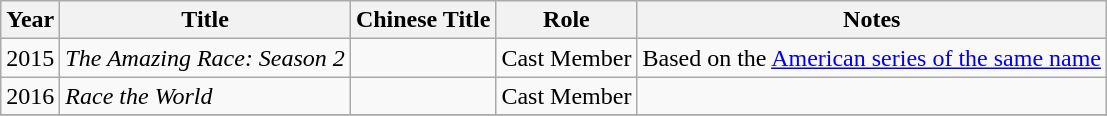<table class="wikitable">
<tr>
<th>Year</th>
<th>Title</th>
<th>Chinese Title</th>
<th>Role</th>
<th>Notes</th>
</tr>
<tr>
<td>2015</td>
<td><em>The Amazing Race: Season 2</em></td>
<td></td>
<td>Cast Member</td>
<td>Based on the <a href='#'>American series of the same name</a></td>
</tr>
<tr>
<td>2016</td>
<td><em>Race the World</em></td>
<td></td>
<td>Cast Member</td>
<td></td>
</tr>
<tr>
</tr>
</table>
